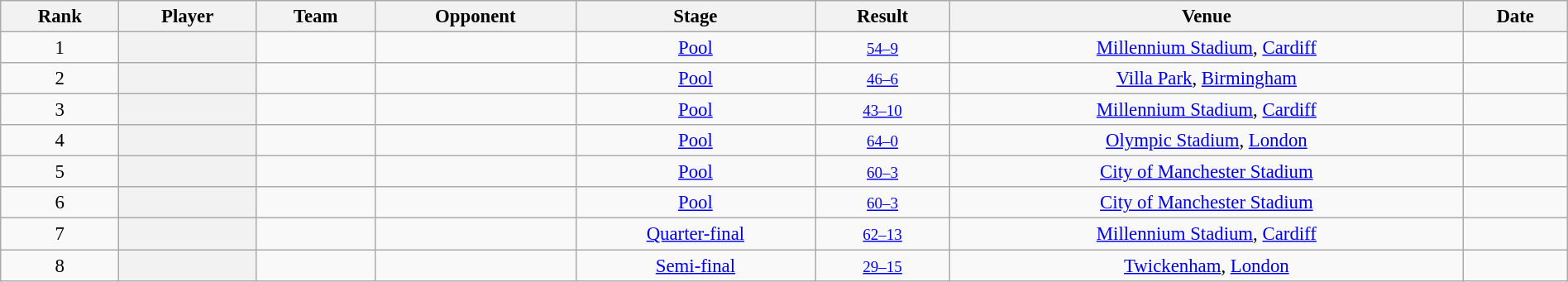<table class="wikitable sortable" style="text-align:center;width:100%;font-size:95%">
<tr>
<th scope=col>Rank</th>
<th scope=col>Player</th>
<th scope=col>Team</th>
<th scope=col>Opponent</th>
<th scope=col>Stage</th>
<th scope=col>Result</th>
<th scope=col>Venue</th>
<th scope=col>Date</th>
</tr>
<tr>
<td>1</td>
<th scope=row></th>
<td></td>
<td></td>
<td><a href='#'>Pool</a></td>
<td align=center><small><a href='#'>54–9</a></small></td>
<td><a href='#'>Millennium Stadium</a>, <a href='#'>Cardiff</a></td>
<td></td>
</tr>
<tr>
<td>2</td>
<th scope=row></th>
<td></td>
<td></td>
<td><a href='#'>Pool</a></td>
<td align=center><small><a href='#'>46–6</a></small></td>
<td><a href='#'>Villa Park</a>, <a href='#'>Birmingham</a></td>
<td></td>
</tr>
<tr>
<td>3</td>
<th scope=row></th>
<td></td>
<td></td>
<td><a href='#'>Pool</a></td>
<td align=center><small><a href='#'>43–10</a></small></td>
<td><a href='#'>Millennium Stadium</a>, <a href='#'>Cardiff</a></td>
<td></td>
</tr>
<tr>
<td>4</td>
<th scope=row></th>
<td></td>
<td></td>
<td><a href='#'>Pool</a></td>
<td align=center><small><a href='#'>64–0</a></small></td>
<td><a href='#'>Olympic Stadium</a>, <a href='#'>London</a></td>
<td></td>
</tr>
<tr>
<td>5</td>
<th scope=row></th>
<td></td>
<td></td>
<td><a href='#'>Pool</a></td>
<td align=center><small><a href='#'>60–3</a></small></td>
<td><a href='#'>City of Manchester Stadium</a></td>
<td></td>
</tr>
<tr>
<td>6</td>
<th scope=row></th>
<td></td>
<td></td>
<td><a href='#'>Pool</a></td>
<td align=center><small><a href='#'>60–3</a></small></td>
<td><a href='#'>City of Manchester Stadium</a></td>
<td></td>
</tr>
<tr>
<td>7</td>
<th scope=row></th>
<td></td>
<td></td>
<td><a href='#'>Quarter-final</a></td>
<td align=center><small><a href='#'>62–13</a></small></td>
<td><a href='#'>Millennium Stadium</a>, <a href='#'>Cardiff</a></td>
<td></td>
</tr>
<tr>
<td>8</td>
<th scope=row></th>
<td></td>
<td></td>
<td><a href='#'>Semi-final</a></td>
<td align=center><small><a href='#'>29–15</a></small></td>
<td><a href='#'>Twickenham</a>, <a href='#'>London</a></td>
<td></td>
</tr>
</table>
